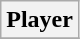<table class="wikitable">
<tr>
<th>Player</th>
</tr>
<tr>
</tr>
</table>
